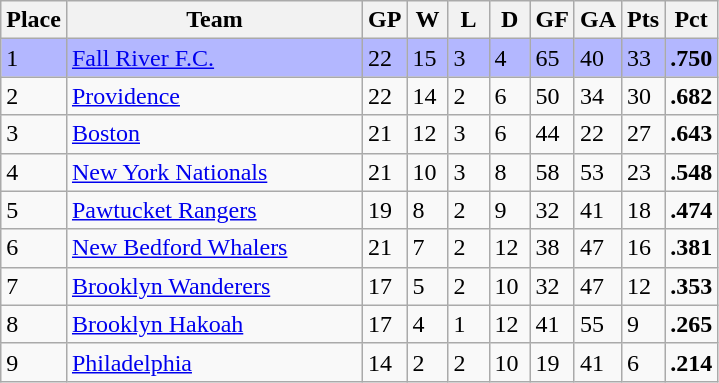<table class="wikitable">
<tr>
<th>Place</th>
<th width="190">Team</th>
<th width="20">GP</th>
<th width="20">W</th>
<th width="20">L</th>
<th width="20">D</th>
<th width="20">GF</th>
<th width="20">GA</th>
<th>Pts</th>
<th>Pct</th>
</tr>
<tr bgcolor=#b3b7ff>
<td>1</td>
<td><a href='#'>Fall River F.C.</a></td>
<td>22</td>
<td>15</td>
<td>3</td>
<td>4</td>
<td>65</td>
<td>40</td>
<td>33</td>
<td><strong>.750</strong></td>
</tr>
<tr>
<td>2</td>
<td><a href='#'>Providence</a></td>
<td>22</td>
<td>14</td>
<td>2</td>
<td>6</td>
<td>50</td>
<td>34</td>
<td>30</td>
<td><strong>.682</strong></td>
</tr>
<tr>
<td>3</td>
<td><a href='#'>Boston</a></td>
<td>21</td>
<td>12</td>
<td>3</td>
<td>6</td>
<td>44</td>
<td>22</td>
<td>27</td>
<td><strong>.643</strong></td>
</tr>
<tr>
<td>4</td>
<td><a href='#'>New York Nationals</a></td>
<td>21</td>
<td>10</td>
<td>3</td>
<td>8</td>
<td>58</td>
<td>53</td>
<td>23</td>
<td><strong>.548</strong></td>
</tr>
<tr>
<td>5</td>
<td><a href='#'>Pawtucket Rangers</a></td>
<td>19</td>
<td>8</td>
<td>2</td>
<td>9</td>
<td>32</td>
<td>41</td>
<td>18</td>
<td><strong>.474</strong></td>
</tr>
<tr>
<td>6</td>
<td><a href='#'>New Bedford Whalers</a></td>
<td>21</td>
<td>7</td>
<td>2</td>
<td>12</td>
<td>38</td>
<td>47</td>
<td>16</td>
<td><strong>.381</strong></td>
</tr>
<tr>
<td>7</td>
<td><a href='#'>Brooklyn Wanderers</a></td>
<td>17</td>
<td>5</td>
<td>2</td>
<td>10</td>
<td>32</td>
<td>47</td>
<td>12</td>
<td><strong>.353</strong></td>
</tr>
<tr>
<td>8</td>
<td><a href='#'>Brooklyn Hakoah</a></td>
<td>17</td>
<td>4</td>
<td>1</td>
<td>12</td>
<td>41</td>
<td>55</td>
<td>9</td>
<td><strong>.265</strong></td>
</tr>
<tr>
<td>9</td>
<td><a href='#'>Philadelphia</a></td>
<td>14</td>
<td>2</td>
<td>2</td>
<td>10</td>
<td>19</td>
<td>41</td>
<td>6</td>
<td><strong>.214</strong></td>
</tr>
</table>
